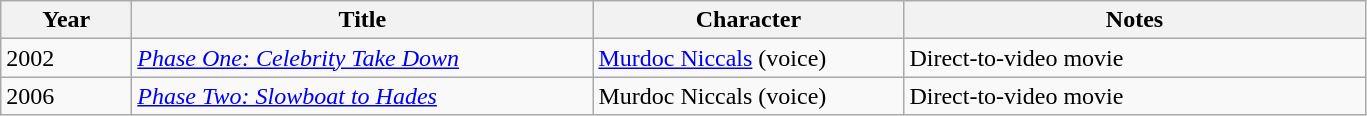<table class="wikitable">
<tr>
<th scope="col" width="80">Year</th>
<th scope="col" width="300">Title</th>
<th scope="col" width="200">Character</th>
<th scope="col" width="300">Notes</th>
</tr>
<tr>
<td>2002</td>
<td><em><a href='#'>Phase One: Celebrity Take Down</a></em></td>
<td><a href='#'>Murdoc Niccals</a> (voice)</td>
<td>Direct-to-video movie</td>
</tr>
<tr>
<td>2006</td>
<td><em><a href='#'>Phase Two: Slowboat to Hades</a></em></td>
<td>Murdoc Niccals (voice)</td>
<td>Direct-to-video movie</td>
</tr>
</table>
